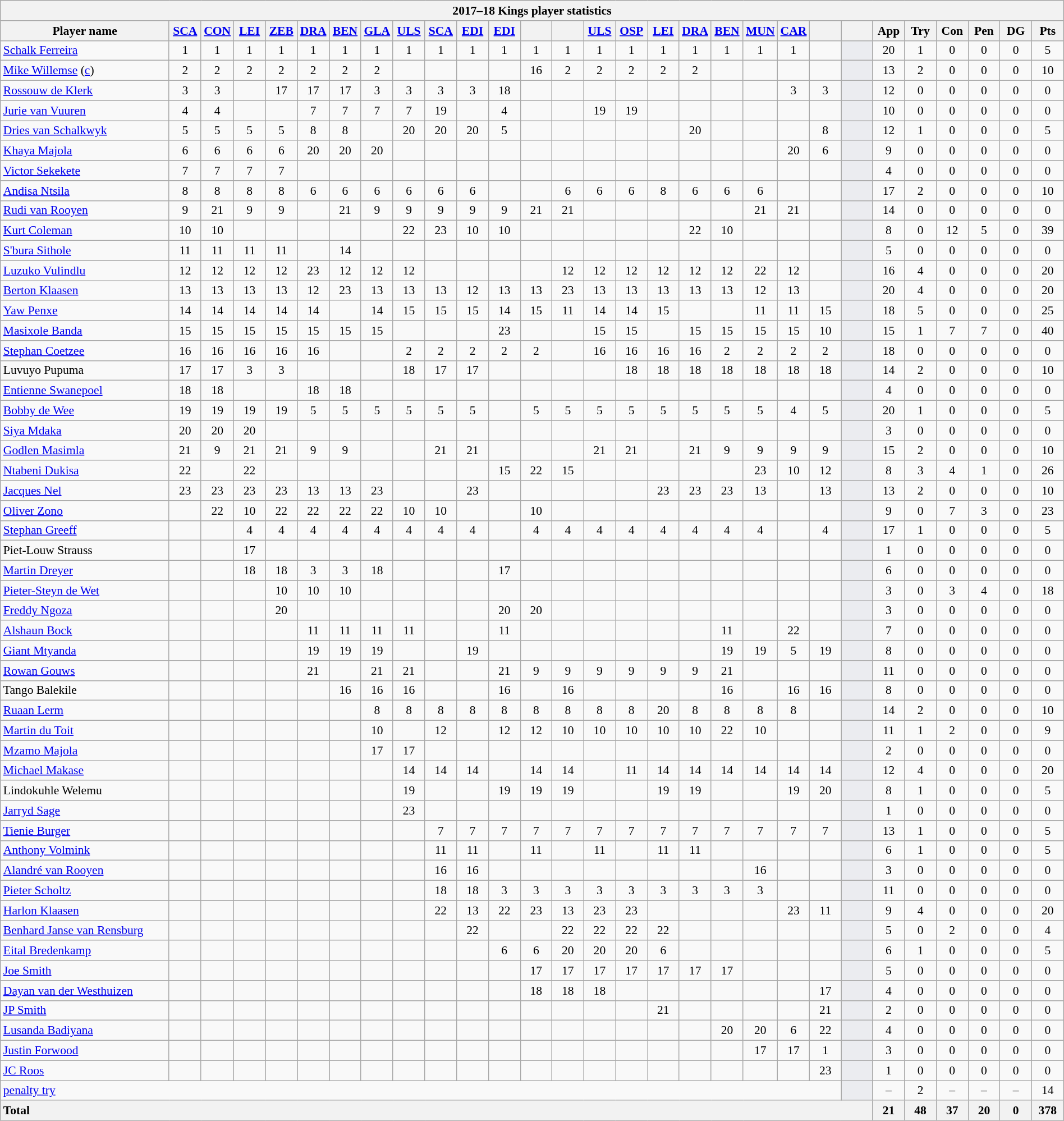<table class="wikitable sortable" style="text-align:center; font-size:90%; width:100%">
<tr>
<th colspan="100%">2017–18 Kings player statistics</th>
</tr>
<tr>
<th style="width:16%;">Player name</th>
<th style="width:3%;"><a href='#'>SCA</a></th>
<th style="width:3%;"><a href='#'>CON</a></th>
<th style="width:3%;"><a href='#'>LEI</a></th>
<th style="width:3%;"><a href='#'>ZEB</a></th>
<th style="width:3%;"><a href='#'>DRA</a></th>
<th style="width:3%;"><a href='#'>BEN</a></th>
<th style="width:3%;"><a href='#'>GLA</a></th>
<th style="width:3%;"><a href='#'>ULS</a></th>
<th style="width:3%;"><a href='#'>SCA</a></th>
<th style="width:3%;"><a href='#'>EDI</a></th>
<th style="width:3%;"><a href='#'>EDI</a></th>
<th style="width:3%;"></th>
<th style="width:3%;"></th>
<th style="width:3%;"><a href='#'>ULS</a></th>
<th style="width:3%;"><a href='#'>OSP</a></th>
<th style="width:3%;"><a href='#'>LEI</a></th>
<th style="width:3%;"><a href='#'>DRA</a></th>
<th style="width:3%;"><a href='#'>BEN</a></th>
<th style="width:3%;"><a href='#'>MUN</a></th>
<th style="width:3%;"><a href='#'>CAR</a></th>
<th style="width:3%;"></th>
<th style="width:3%;"></th>
<th style="width:3%;">App</th>
<th style="width:3%;">Try</th>
<th style="width:3%;">Con</th>
<th style="width:3%;">Pen</th>
<th style="width:3%;">DG</th>
<th style="width:3%;">Pts</th>
</tr>
<tr>
<td style="text-align:left;"><a href='#'>Schalk Ferreira</a></td>
<td>1</td>
<td>1</td>
<td>1</td>
<td>1</td>
<td>1</td>
<td>1</td>
<td>1</td>
<td>1</td>
<td>1</td>
<td>1</td>
<td>1</td>
<td>1</td>
<td>1</td>
<td>1</td>
<td>1</td>
<td>1</td>
<td>1</td>
<td>1</td>
<td>1</td>
<td>1</td>
<td></td>
<td style="background:#EBECF0;"></td>
<td>20</td>
<td>1</td>
<td>0</td>
<td>0</td>
<td>0</td>
<td>5</td>
</tr>
<tr>
<td style="text-align:left;"><a href='#'>Mike Willemse</a> (<a href='#'>c</a>)</td>
<td>2</td>
<td>2</td>
<td>2</td>
<td>2</td>
<td>2</td>
<td>2</td>
<td>2</td>
<td></td>
<td></td>
<td></td>
<td></td>
<td>16 </td>
<td>2</td>
<td>2</td>
<td>2</td>
<td>2</td>
<td>2</td>
<td></td>
<td></td>
<td></td>
<td></td>
<td style="background:#EBECF0;"></td>
<td>13</td>
<td>2</td>
<td>0</td>
<td>0</td>
<td>0</td>
<td>10</td>
</tr>
<tr>
<td style="text-align:left;"><a href='#'>Rossouw de Klerk</a></td>
<td>3</td>
<td>3</td>
<td></td>
<td>17 </td>
<td>17 </td>
<td>17 </td>
<td>3</td>
<td>3</td>
<td>3</td>
<td>3</td>
<td>18 </td>
<td></td>
<td></td>
<td></td>
<td></td>
<td></td>
<td></td>
<td></td>
<td></td>
<td>3</td>
<td>3</td>
<td style="background:#EBECF0;"></td>
<td>12</td>
<td>0</td>
<td>0</td>
<td>0</td>
<td>0</td>
<td>0</td>
</tr>
<tr>
<td style="text-align:left;"><a href='#'>Jurie van Vuuren</a></td>
<td>4</td>
<td>4</td>
<td></td>
<td></td>
<td>7</td>
<td>7</td>
<td>7</td>
<td>7</td>
<td>19 </td>
<td></td>
<td>4</td>
<td></td>
<td></td>
<td>19 </td>
<td>19 </td>
<td></td>
<td></td>
<td></td>
<td></td>
<td></td>
<td></td>
<td style="background:#EBECF0;"></td>
<td>10</td>
<td>0</td>
<td>0</td>
<td>0</td>
<td>0</td>
<td>0</td>
</tr>
<tr>
<td style="text-align:left;"><a href='#'>Dries van Schalkwyk</a></td>
<td>5</td>
<td>5</td>
<td>5</td>
<td>5</td>
<td>8</td>
<td>8</td>
<td></td>
<td>20 </td>
<td>20 </td>
<td>20 </td>
<td>5</td>
<td></td>
<td></td>
<td></td>
<td></td>
<td></td>
<td>20 </td>
<td></td>
<td></td>
<td></td>
<td>8</td>
<td style="background:#EBECF0;"></td>
<td>12</td>
<td>1</td>
<td>0</td>
<td>0</td>
<td>0</td>
<td>5</td>
</tr>
<tr>
<td style="text-align:left;"><a href='#'>Khaya Majola</a></td>
<td>6</td>
<td>6</td>
<td>6</td>
<td>6</td>
<td>20 </td>
<td>20 </td>
<td>20 </td>
<td></td>
<td></td>
<td></td>
<td></td>
<td></td>
<td></td>
<td></td>
<td></td>
<td></td>
<td></td>
<td></td>
<td></td>
<td>20 </td>
<td>6</td>
<td style="background:#EBECF0;"></td>
<td>9</td>
<td>0</td>
<td>0</td>
<td>0</td>
<td>0</td>
<td>0</td>
</tr>
<tr>
<td style="text-align:left;"><a href='#'>Victor Sekekete</a></td>
<td>7</td>
<td>7</td>
<td>7</td>
<td>7</td>
<td></td>
<td></td>
<td></td>
<td></td>
<td></td>
<td></td>
<td></td>
<td></td>
<td></td>
<td></td>
<td></td>
<td></td>
<td></td>
<td></td>
<td></td>
<td></td>
<td></td>
<td style="background:#EBECF0;"></td>
<td>4</td>
<td>0</td>
<td>0</td>
<td>0</td>
<td>0</td>
<td>0</td>
</tr>
<tr>
<td style="text-align:left;"><a href='#'>Andisa Ntsila</a></td>
<td>8</td>
<td>8</td>
<td>8</td>
<td>8</td>
<td>6</td>
<td>6</td>
<td>6</td>
<td>6</td>
<td>6</td>
<td>6</td>
<td></td>
<td></td>
<td>6</td>
<td>6</td>
<td>6</td>
<td>8</td>
<td>6</td>
<td>6</td>
<td>6</td>
<td></td>
<td></td>
<td style="background:#EBECF0;"></td>
<td>17</td>
<td>2</td>
<td>0</td>
<td>0</td>
<td>0</td>
<td>10</td>
</tr>
<tr>
<td style="text-align:left;"><a href='#'>Rudi van Rooyen</a></td>
<td>9</td>
<td>21 </td>
<td>9</td>
<td>9</td>
<td></td>
<td>21 </td>
<td>9</td>
<td>9</td>
<td>9</td>
<td>9</td>
<td>9</td>
<td>21 </td>
<td>21 </td>
<td></td>
<td></td>
<td></td>
<td></td>
<td></td>
<td>21 </td>
<td>21 </td>
<td></td>
<td style="background:#EBECF0;"></td>
<td>14</td>
<td>0</td>
<td>0</td>
<td>0</td>
<td>0</td>
<td>0</td>
</tr>
<tr>
<td style="text-align:left;"><a href='#'>Kurt Coleman</a></td>
<td>10</td>
<td>10</td>
<td></td>
<td></td>
<td></td>
<td></td>
<td></td>
<td>22 </td>
<td>23 </td>
<td>10</td>
<td>10</td>
<td></td>
<td></td>
<td></td>
<td></td>
<td></td>
<td>22 </td>
<td>10</td>
<td></td>
<td></td>
<td></td>
<td style="background:#EBECF0;"></td>
<td>8</td>
<td>0</td>
<td>12</td>
<td>5</td>
<td>0</td>
<td>39</td>
</tr>
<tr>
<td style="text-align:left;"><a href='#'>S'bura Sithole</a></td>
<td>11</td>
<td>11</td>
<td>11</td>
<td>11</td>
<td></td>
<td>14</td>
<td></td>
<td></td>
<td></td>
<td></td>
<td></td>
<td></td>
<td></td>
<td></td>
<td></td>
<td></td>
<td></td>
<td></td>
<td></td>
<td></td>
<td></td>
<td style="background:#EBECF0;"></td>
<td>5</td>
<td>0</td>
<td>0</td>
<td>0</td>
<td>0</td>
<td>0</td>
</tr>
<tr>
<td style="text-align:left;"><a href='#'>Luzuko Vulindlu</a></td>
<td>12</td>
<td>12</td>
<td>12</td>
<td>12</td>
<td>23 </td>
<td>12</td>
<td>12</td>
<td>12</td>
<td></td>
<td></td>
<td></td>
<td></td>
<td>12</td>
<td>12</td>
<td>12</td>
<td>12</td>
<td>12</td>
<td>12</td>
<td>22 </td>
<td>12</td>
<td></td>
<td style="background:#EBECF0;"></td>
<td>16</td>
<td>4</td>
<td>0</td>
<td>0</td>
<td>0</td>
<td>20</td>
</tr>
<tr>
<td style="text-align:left;"><a href='#'>Berton Klaasen</a></td>
<td>13</td>
<td>13</td>
<td>13</td>
<td>13</td>
<td>12</td>
<td>23 </td>
<td>13</td>
<td>13</td>
<td>13</td>
<td>12</td>
<td>13</td>
<td>13</td>
<td>23 </td>
<td>13</td>
<td>13</td>
<td>13</td>
<td>13</td>
<td>13</td>
<td>12</td>
<td>13</td>
<td></td>
<td style="background:#EBECF0;"></td>
<td>20</td>
<td>4</td>
<td>0</td>
<td>0</td>
<td>0</td>
<td>20</td>
</tr>
<tr>
<td style="text-align:left;"><a href='#'>Yaw Penxe</a></td>
<td>14</td>
<td>14</td>
<td>14</td>
<td>14</td>
<td>14</td>
<td></td>
<td>14</td>
<td>15</td>
<td>15</td>
<td>15</td>
<td>14</td>
<td>15</td>
<td>11</td>
<td>14</td>
<td>14</td>
<td>15</td>
<td></td>
<td></td>
<td>11</td>
<td>11</td>
<td>15</td>
<td style="background:#EBECF0;"></td>
<td>18</td>
<td>5</td>
<td>0</td>
<td>0</td>
<td>0</td>
<td>25</td>
</tr>
<tr>
<td style="text-align:left;"><a href='#'>Masixole Banda</a></td>
<td>15</td>
<td>15</td>
<td>15</td>
<td>15</td>
<td>15</td>
<td>15</td>
<td>15</td>
<td></td>
<td></td>
<td></td>
<td>23 </td>
<td></td>
<td></td>
<td>15</td>
<td>15</td>
<td></td>
<td>15</td>
<td>15</td>
<td>15</td>
<td>15</td>
<td>10</td>
<td style="background:#EBECF0;"></td>
<td>15</td>
<td>1</td>
<td>7</td>
<td>7</td>
<td>0</td>
<td>40</td>
</tr>
<tr>
<td style="text-align:left;"><a href='#'>Stephan Coetzee</a></td>
<td>16 </td>
<td>16 </td>
<td>16 </td>
<td>16 </td>
<td>16 </td>
<td></td>
<td></td>
<td>2</td>
<td>2</td>
<td>2</td>
<td>2</td>
<td>2</td>
<td></td>
<td>16 </td>
<td>16 </td>
<td>16 </td>
<td>16 </td>
<td>2</td>
<td>2</td>
<td>2</td>
<td>2</td>
<td style="background:#EBECF0;"></td>
<td>18</td>
<td>0</td>
<td>0</td>
<td>0</td>
<td>0</td>
<td>0</td>
</tr>
<tr>
<td style="text-align:left;">Luvuyo Pupuma</td>
<td>17 </td>
<td>17 </td>
<td>3</td>
<td>3</td>
<td></td>
<td></td>
<td></td>
<td>18 </td>
<td>17 </td>
<td>17 </td>
<td></td>
<td></td>
<td></td>
<td></td>
<td>18 </td>
<td>18 </td>
<td>18 </td>
<td>18 </td>
<td>18 </td>
<td>18 </td>
<td>18 </td>
<td style="background:#EBECF0;"></td>
<td>14</td>
<td>2</td>
<td>0</td>
<td>0</td>
<td>0</td>
<td>10</td>
</tr>
<tr>
<td style="text-align:left;"><a href='#'>Entienne Swanepoel</a></td>
<td>18 </td>
<td>18 </td>
<td></td>
<td></td>
<td>18 </td>
<td>18 </td>
<td></td>
<td></td>
<td></td>
<td></td>
<td></td>
<td></td>
<td></td>
<td></td>
<td></td>
<td></td>
<td></td>
<td></td>
<td></td>
<td></td>
<td></td>
<td style="background:#EBECF0;"></td>
<td>4</td>
<td>0</td>
<td>0</td>
<td>0</td>
<td>0</td>
<td>0</td>
</tr>
<tr>
<td style="text-align:left;"><a href='#'>Bobby de Wee</a></td>
<td>19 </td>
<td>19 </td>
<td>19 </td>
<td>19 </td>
<td>5</td>
<td>5</td>
<td>5</td>
<td>5</td>
<td>5</td>
<td>5</td>
<td></td>
<td>5</td>
<td>5</td>
<td>5</td>
<td>5</td>
<td>5</td>
<td>5</td>
<td>5</td>
<td>5</td>
<td>4</td>
<td>5</td>
<td style="background:#EBECF0;"></td>
<td>20</td>
<td>1</td>
<td>0</td>
<td>0</td>
<td>0</td>
<td>5</td>
</tr>
<tr>
<td style="text-align:left;"><a href='#'>Siya Mdaka</a></td>
<td>20 </td>
<td>20 </td>
<td>20 </td>
<td></td>
<td></td>
<td></td>
<td></td>
<td></td>
<td></td>
<td></td>
<td></td>
<td></td>
<td></td>
<td></td>
<td></td>
<td></td>
<td></td>
<td></td>
<td></td>
<td></td>
<td></td>
<td style="background:#EBECF0;"></td>
<td>3</td>
<td>0</td>
<td>0</td>
<td>0</td>
<td>0</td>
<td>0</td>
</tr>
<tr>
<td style="text-align:left;"><a href='#'>Godlen Masimla</a></td>
<td>21 </td>
<td>9</td>
<td>21 </td>
<td>21 </td>
<td>9</td>
<td>9</td>
<td></td>
<td></td>
<td>21 </td>
<td>21 </td>
<td></td>
<td></td>
<td></td>
<td>21 </td>
<td>21 </td>
<td></td>
<td>21 </td>
<td>9</td>
<td>9</td>
<td>9</td>
<td>9</td>
<td style="background:#EBECF0;"></td>
<td>15</td>
<td>2</td>
<td>0</td>
<td>0</td>
<td>0</td>
<td>10</td>
</tr>
<tr>
<td style="text-align:left;"><a href='#'>Ntabeni Dukisa</a></td>
<td>22 </td>
<td></td>
<td>22 </td>
<td></td>
<td></td>
<td></td>
<td></td>
<td></td>
<td></td>
<td></td>
<td>15</td>
<td>22 </td>
<td>15</td>
<td></td>
<td></td>
<td></td>
<td></td>
<td></td>
<td>23 </td>
<td>10</td>
<td>12</td>
<td style="background:#EBECF0;"></td>
<td>8</td>
<td>3</td>
<td>4</td>
<td>1</td>
<td>0</td>
<td>26</td>
</tr>
<tr>
<td style="text-align:left;"><a href='#'>Jacques Nel</a></td>
<td>23 </td>
<td>23 </td>
<td>23 </td>
<td>23 </td>
<td>13</td>
<td>13</td>
<td>23 </td>
<td></td>
<td></td>
<td>23 </td>
<td></td>
<td></td>
<td></td>
<td></td>
<td></td>
<td>23 </td>
<td>23 </td>
<td>23 </td>
<td>13</td>
<td></td>
<td>13</td>
<td style="background:#EBECF0;"></td>
<td>13</td>
<td>2</td>
<td>0</td>
<td>0</td>
<td>0</td>
<td>10</td>
</tr>
<tr>
<td style="text-align:left;"><a href='#'>Oliver Zono</a></td>
<td></td>
<td>22 </td>
<td>10</td>
<td>22 </td>
<td>22 </td>
<td>22 </td>
<td>22 </td>
<td>10</td>
<td>10</td>
<td></td>
<td></td>
<td>10</td>
<td></td>
<td></td>
<td></td>
<td></td>
<td></td>
<td></td>
<td></td>
<td></td>
<td></td>
<td style="background:#EBECF0;"></td>
<td>9</td>
<td>0</td>
<td>7</td>
<td>3</td>
<td>0</td>
<td>23</td>
</tr>
<tr>
<td style="text-align:left;"><a href='#'>Stephan Greeff</a></td>
<td></td>
<td></td>
<td>4</td>
<td>4</td>
<td>4</td>
<td>4</td>
<td>4</td>
<td>4</td>
<td>4</td>
<td>4</td>
<td></td>
<td>4</td>
<td>4</td>
<td>4</td>
<td>4</td>
<td>4</td>
<td>4</td>
<td>4</td>
<td>4</td>
<td></td>
<td>4</td>
<td style="background:#EBECF0;"></td>
<td>17</td>
<td>1</td>
<td>0</td>
<td>0</td>
<td>0</td>
<td>5</td>
</tr>
<tr>
<td style="text-align:left;">Piet-Louw Strauss</td>
<td></td>
<td></td>
<td>17 </td>
<td></td>
<td></td>
<td></td>
<td></td>
<td></td>
<td></td>
<td></td>
<td></td>
<td></td>
<td></td>
<td></td>
<td></td>
<td></td>
<td></td>
<td></td>
<td></td>
<td></td>
<td></td>
<td style="background:#EBECF0;"></td>
<td>1</td>
<td>0</td>
<td>0</td>
<td>0</td>
<td>0</td>
<td>0</td>
</tr>
<tr>
<td style="text-align:left;"><a href='#'>Martin Dreyer</a></td>
<td></td>
<td></td>
<td>18 </td>
<td>18 </td>
<td>3</td>
<td>3</td>
<td>18 </td>
<td></td>
<td></td>
<td></td>
<td>17 </td>
<td></td>
<td></td>
<td></td>
<td></td>
<td></td>
<td></td>
<td></td>
<td></td>
<td></td>
<td></td>
<td style="background:#EBECF0;"></td>
<td>6</td>
<td>0</td>
<td>0</td>
<td>0</td>
<td>0</td>
<td>0</td>
</tr>
<tr>
<td style="text-align:left;"><a href='#'>Pieter-Steyn de Wet</a></td>
<td></td>
<td></td>
<td></td>
<td>10</td>
<td>10</td>
<td>10</td>
<td></td>
<td></td>
<td></td>
<td></td>
<td></td>
<td></td>
<td></td>
<td></td>
<td></td>
<td></td>
<td></td>
<td></td>
<td></td>
<td></td>
<td></td>
<td style="background:#EBECF0;"></td>
<td>3</td>
<td>0</td>
<td>3</td>
<td>4</td>
<td>0</td>
<td>18</td>
</tr>
<tr>
<td style="text-align:left;"><a href='#'>Freddy Ngoza</a></td>
<td></td>
<td></td>
<td></td>
<td>20 </td>
<td></td>
<td></td>
<td></td>
<td></td>
<td></td>
<td></td>
<td>20 </td>
<td>20 </td>
<td></td>
<td></td>
<td></td>
<td></td>
<td></td>
<td></td>
<td></td>
<td></td>
<td></td>
<td style="background:#EBECF0;"></td>
<td>3</td>
<td>0</td>
<td>0</td>
<td>0</td>
<td>0</td>
<td>0</td>
</tr>
<tr>
<td style="text-align:left;"><a href='#'>Alshaun Bock</a></td>
<td></td>
<td></td>
<td></td>
<td></td>
<td>11</td>
<td>11</td>
<td>11</td>
<td>11</td>
<td></td>
<td></td>
<td>11</td>
<td></td>
<td></td>
<td></td>
<td></td>
<td></td>
<td></td>
<td>11</td>
<td></td>
<td>22 </td>
<td></td>
<td style="background:#EBECF0;"></td>
<td>7</td>
<td>0</td>
<td>0</td>
<td>0</td>
<td>0</td>
<td>0</td>
</tr>
<tr>
<td style="text-align:left;"><a href='#'>Giant Mtyanda</a></td>
<td></td>
<td></td>
<td></td>
<td></td>
<td>19 </td>
<td>19 </td>
<td>19 </td>
<td></td>
<td></td>
<td>19 </td>
<td></td>
<td></td>
<td></td>
<td></td>
<td></td>
<td></td>
<td></td>
<td>19 </td>
<td>19 </td>
<td>5</td>
<td>19 </td>
<td style="background:#EBECF0;"></td>
<td>8</td>
<td>0</td>
<td>0</td>
<td>0</td>
<td>0</td>
<td>0</td>
</tr>
<tr>
<td style="text-align:left;"><a href='#'>Rowan Gouws</a></td>
<td></td>
<td></td>
<td></td>
<td></td>
<td>21 </td>
<td></td>
<td>21 </td>
<td>21 </td>
<td></td>
<td></td>
<td>21 </td>
<td>9</td>
<td>9</td>
<td>9</td>
<td>9</td>
<td>9</td>
<td>9</td>
<td>21 </td>
<td></td>
<td></td>
<td></td>
<td style="background:#EBECF0;"></td>
<td>11</td>
<td>0</td>
<td>0</td>
<td>0</td>
<td>0</td>
<td>0</td>
</tr>
<tr>
<td style="text-align:left;">Tango Balekile</td>
<td></td>
<td></td>
<td></td>
<td></td>
<td></td>
<td>16 </td>
<td>16 </td>
<td>16 </td>
<td></td>
<td></td>
<td>16 </td>
<td></td>
<td>16 </td>
<td></td>
<td></td>
<td></td>
<td></td>
<td>16 </td>
<td></td>
<td>16 </td>
<td>16 </td>
<td style="background:#EBECF0;"></td>
<td>8</td>
<td>0</td>
<td>0</td>
<td>0</td>
<td>0</td>
<td>0</td>
</tr>
<tr>
<td style="text-align:left;"><a href='#'>Ruaan Lerm</a></td>
<td></td>
<td></td>
<td></td>
<td></td>
<td></td>
<td></td>
<td>8</td>
<td>8</td>
<td>8</td>
<td>8</td>
<td>8</td>
<td>8</td>
<td>8</td>
<td>8</td>
<td>8</td>
<td>20 </td>
<td>8</td>
<td>8</td>
<td>8</td>
<td>8</td>
<td></td>
<td style="background:#EBECF0;"></td>
<td>14</td>
<td>2</td>
<td>0</td>
<td>0</td>
<td>0</td>
<td>10</td>
</tr>
<tr>
<td style="text-align:left;"><a href='#'>Martin du Toit</a></td>
<td></td>
<td></td>
<td></td>
<td></td>
<td></td>
<td></td>
<td>10</td>
<td></td>
<td>12</td>
<td></td>
<td>12</td>
<td>12</td>
<td>10</td>
<td>10</td>
<td>10</td>
<td>10</td>
<td>10</td>
<td>22 </td>
<td>10</td>
<td></td>
<td></td>
<td style="background:#EBECF0;"></td>
<td>11</td>
<td>1</td>
<td>2</td>
<td>0</td>
<td>0</td>
<td>9</td>
</tr>
<tr>
<td style="text-align:left;"><a href='#'>Mzamo Majola</a></td>
<td></td>
<td></td>
<td></td>
<td></td>
<td></td>
<td></td>
<td>17 </td>
<td>17 </td>
<td></td>
<td></td>
<td></td>
<td></td>
<td></td>
<td></td>
<td></td>
<td></td>
<td></td>
<td></td>
<td></td>
<td></td>
<td></td>
<td style="background:#EBECF0;"></td>
<td>2</td>
<td>0</td>
<td>0</td>
<td>0</td>
<td>0</td>
<td>0</td>
</tr>
<tr>
<td style="text-align:left;"><a href='#'>Michael Makase</a></td>
<td></td>
<td></td>
<td></td>
<td></td>
<td></td>
<td></td>
<td></td>
<td>14</td>
<td>14</td>
<td>14</td>
<td></td>
<td>14</td>
<td>14</td>
<td></td>
<td>11</td>
<td>14</td>
<td>14</td>
<td>14</td>
<td>14</td>
<td>14</td>
<td>14</td>
<td style="background:#EBECF0;"></td>
<td>12</td>
<td>4</td>
<td>0</td>
<td>0</td>
<td>0</td>
<td>20</td>
</tr>
<tr>
<td style="text-align:left;">Lindokuhle Welemu</td>
<td></td>
<td></td>
<td></td>
<td></td>
<td></td>
<td></td>
<td></td>
<td>19 </td>
<td></td>
<td></td>
<td>19 </td>
<td>19 </td>
<td>19 </td>
<td></td>
<td></td>
<td>19 </td>
<td>19 </td>
<td></td>
<td></td>
<td>19 </td>
<td>20 </td>
<td style="background:#EBECF0;"></td>
<td>8</td>
<td>1</td>
<td>0</td>
<td>0</td>
<td>0</td>
<td>5</td>
</tr>
<tr>
<td style="text-align:left;"><a href='#'>Jarryd Sage</a></td>
<td></td>
<td></td>
<td></td>
<td></td>
<td></td>
<td></td>
<td></td>
<td>23 </td>
<td></td>
<td></td>
<td></td>
<td></td>
<td></td>
<td></td>
<td></td>
<td></td>
<td></td>
<td></td>
<td></td>
<td></td>
<td></td>
<td style="background:#EBECF0;"></td>
<td>1</td>
<td>0</td>
<td>0</td>
<td>0</td>
<td>0</td>
<td>0</td>
</tr>
<tr>
<td style="text-align:left;"><a href='#'>Tienie Burger</a></td>
<td></td>
<td></td>
<td></td>
<td></td>
<td></td>
<td></td>
<td></td>
<td></td>
<td>7</td>
<td>7</td>
<td>7</td>
<td>7</td>
<td>7</td>
<td>7</td>
<td>7</td>
<td>7</td>
<td>7</td>
<td>7</td>
<td>7</td>
<td>7</td>
<td>7</td>
<td style="background:#EBECF0;"></td>
<td>13</td>
<td>1</td>
<td>0</td>
<td>0</td>
<td>0</td>
<td>5</td>
</tr>
<tr>
<td style="text-align:left;"><a href='#'>Anthony Volmink</a></td>
<td></td>
<td></td>
<td></td>
<td></td>
<td></td>
<td></td>
<td></td>
<td></td>
<td>11</td>
<td>11</td>
<td></td>
<td>11</td>
<td></td>
<td>11</td>
<td></td>
<td>11</td>
<td>11</td>
<td></td>
<td></td>
<td></td>
<td></td>
<td style="background:#EBECF0;"></td>
<td>6</td>
<td>1</td>
<td>0</td>
<td>0</td>
<td>0</td>
<td>5</td>
</tr>
<tr>
<td style="text-align:left;"><a href='#'>Alandré van Rooyen</a></td>
<td></td>
<td></td>
<td></td>
<td></td>
<td></td>
<td></td>
<td></td>
<td></td>
<td>16 </td>
<td>16 </td>
<td></td>
<td></td>
<td></td>
<td></td>
<td></td>
<td></td>
<td></td>
<td></td>
<td>16 </td>
<td></td>
<td></td>
<td style="background:#EBECF0;"></td>
<td>3</td>
<td>0</td>
<td>0</td>
<td>0</td>
<td>0</td>
<td>0</td>
</tr>
<tr>
<td style="text-align:left;"><a href='#'>Pieter Scholtz</a></td>
<td></td>
<td></td>
<td></td>
<td></td>
<td></td>
<td></td>
<td></td>
<td></td>
<td>18 </td>
<td>18 </td>
<td>3</td>
<td>3</td>
<td>3</td>
<td>3</td>
<td>3</td>
<td>3</td>
<td>3</td>
<td>3</td>
<td>3</td>
<td></td>
<td></td>
<td style="background:#EBECF0;"></td>
<td>11</td>
<td>0</td>
<td>0</td>
<td>0</td>
<td>0</td>
<td>0</td>
</tr>
<tr>
<td style="text-align:left;"><a href='#'>Harlon Klaasen</a></td>
<td></td>
<td></td>
<td></td>
<td></td>
<td></td>
<td></td>
<td></td>
<td></td>
<td>22 </td>
<td>13</td>
<td>22 </td>
<td>23 </td>
<td>13</td>
<td>23 </td>
<td>23 </td>
<td></td>
<td></td>
<td></td>
<td></td>
<td>23 </td>
<td>11</td>
<td style="background:#EBECF0;"></td>
<td>9</td>
<td>4</td>
<td>0</td>
<td>0</td>
<td>0</td>
<td>20</td>
</tr>
<tr>
<td style="text-align:left;"><a href='#'>Benhard Janse van Rensburg</a></td>
<td></td>
<td></td>
<td></td>
<td></td>
<td></td>
<td></td>
<td></td>
<td></td>
<td></td>
<td>22 </td>
<td></td>
<td></td>
<td>22 </td>
<td>22 </td>
<td>22 </td>
<td>22 </td>
<td></td>
<td></td>
<td></td>
<td></td>
<td></td>
<td style="background:#EBECF0;"></td>
<td>5</td>
<td>0</td>
<td>2</td>
<td>0</td>
<td>0</td>
<td>4</td>
</tr>
<tr>
<td style="text-align:left;"><a href='#'>Eital Bredenkamp</a></td>
<td></td>
<td></td>
<td></td>
<td></td>
<td></td>
<td></td>
<td></td>
<td></td>
<td></td>
<td></td>
<td>6</td>
<td>6</td>
<td>20 </td>
<td>20 </td>
<td>20 </td>
<td>6</td>
<td></td>
<td></td>
<td></td>
<td></td>
<td></td>
<td style="background:#EBECF0;"></td>
<td>6</td>
<td>1</td>
<td>0</td>
<td>0</td>
<td>0</td>
<td>5</td>
</tr>
<tr>
<td style="text-align:left;"><a href='#'>Joe Smith</a></td>
<td></td>
<td></td>
<td></td>
<td></td>
<td></td>
<td></td>
<td></td>
<td></td>
<td></td>
<td></td>
<td></td>
<td>17 </td>
<td>17 </td>
<td>17 </td>
<td>17 </td>
<td>17</td>
<td>17 </td>
<td>17</td>
<td></td>
<td></td>
<td></td>
<td style="background:#EBECF0;"></td>
<td>5</td>
<td>0</td>
<td>0</td>
<td>0</td>
<td>0</td>
<td>0</td>
</tr>
<tr>
<td style="text-align:left;"><a href='#'>Dayan van der Westhuizen</a></td>
<td></td>
<td></td>
<td></td>
<td></td>
<td></td>
<td></td>
<td></td>
<td></td>
<td></td>
<td></td>
<td></td>
<td>18 </td>
<td>18 </td>
<td>18 </td>
<td></td>
<td></td>
<td></td>
<td></td>
<td></td>
<td></td>
<td>17 </td>
<td style="background:#EBECF0;"></td>
<td>4</td>
<td>0</td>
<td>0</td>
<td>0</td>
<td>0</td>
<td>0</td>
</tr>
<tr>
<td style="text-align:left;"><a href='#'>JP Smith</a></td>
<td></td>
<td></td>
<td></td>
<td></td>
<td></td>
<td></td>
<td></td>
<td></td>
<td></td>
<td></td>
<td></td>
<td></td>
<td></td>
<td></td>
<td></td>
<td>21 </td>
<td></td>
<td></td>
<td></td>
<td></td>
<td>21 </td>
<td style="background:#EBECF0;"></td>
<td>2</td>
<td>0</td>
<td>0</td>
<td>0</td>
<td>0</td>
<td>0</td>
</tr>
<tr>
<td style="text-align:left;"><a href='#'>Lusanda Badiyana</a></td>
<td></td>
<td></td>
<td></td>
<td></td>
<td></td>
<td></td>
<td></td>
<td></td>
<td></td>
<td></td>
<td></td>
<td></td>
<td></td>
<td></td>
<td></td>
<td></td>
<td></td>
<td>20 </td>
<td>20 </td>
<td>6</td>
<td>22 </td>
<td style="background:#EBECF0;"></td>
<td>4</td>
<td>0</td>
<td>0</td>
<td>0</td>
<td>0</td>
<td>0</td>
</tr>
<tr>
<td style="text-align:left;"><a href='#'>Justin Forwood</a></td>
<td></td>
<td></td>
<td></td>
<td></td>
<td></td>
<td></td>
<td></td>
<td></td>
<td></td>
<td></td>
<td></td>
<td></td>
<td></td>
<td></td>
<td></td>
<td></td>
<td></td>
<td></td>
<td>17 </td>
<td>17 </td>
<td>1</td>
<td style="background:#EBECF0;"></td>
<td>3</td>
<td>0</td>
<td>0</td>
<td>0</td>
<td>0</td>
<td>0</td>
</tr>
<tr>
<td style="text-align:left;"><a href='#'>JC Roos</a></td>
<td></td>
<td></td>
<td></td>
<td></td>
<td></td>
<td></td>
<td></td>
<td></td>
<td></td>
<td></td>
<td></td>
<td></td>
<td></td>
<td></td>
<td></td>
<td></td>
<td></td>
<td></td>
<td></td>
<td></td>
<td>23 </td>
<td style="background:#EBECF0;"></td>
<td>1</td>
<td>0</td>
<td>0</td>
<td>0</td>
<td>0</td>
<td>0</td>
</tr>
<tr>
<td colspan="22" style="text-align:left;"><a href='#'>penalty try</a></td>
<td style="background:#EBECF0;"></td>
<td>–</td>
<td>2</td>
<td>–</td>
<td>–</td>
<td>–</td>
<td>14</td>
</tr>
<tr>
<th colspan="23" style="text-align:left;">Total</th>
<th>21</th>
<th>48</th>
<th>37</th>
<th>20</th>
<th>0</th>
<th>378</th>
</tr>
</table>
